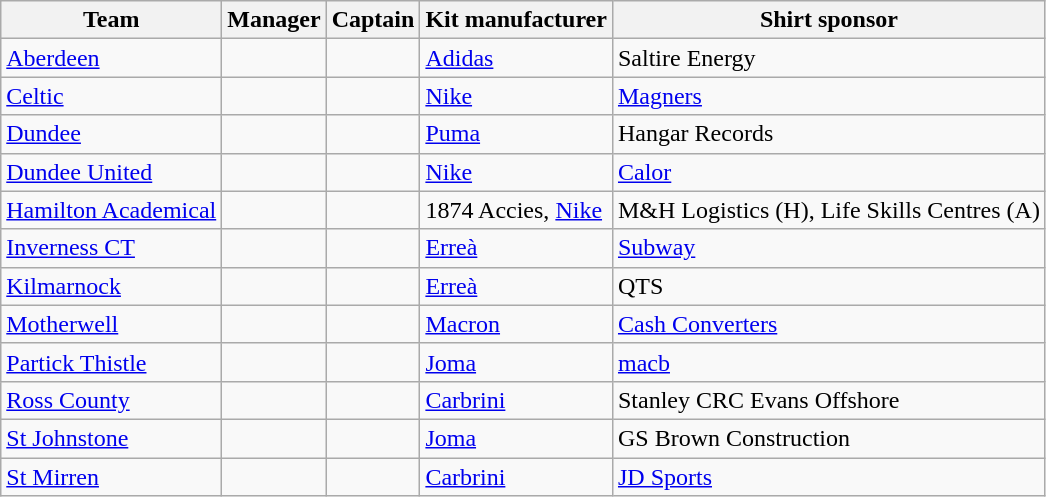<table class="wikitable sortable">
<tr>
<th>Team</th>
<th>Manager</th>
<th>Captain</th>
<th>Kit manufacturer</th>
<th>Shirt sponsor</th>
</tr>
<tr>
<td><a href='#'>Aberdeen</a></td>
<td> </td>
<td> </td>
<td><a href='#'>Adidas</a></td>
<td>Saltire Energy</td>
</tr>
<tr>
<td><a href='#'>Celtic</a></td>
<td> </td>
<td> </td>
<td><a href='#'>Nike</a></td>
<td><a href='#'>Magners</a></td>
</tr>
<tr>
<td><a href='#'>Dundee</a></td>
<td> </td>
<td> </td>
<td><a href='#'>Puma</a></td>
<td>Hangar Records</td>
</tr>
<tr>
<td><a href='#'>Dundee United</a></td>
<td> </td>
<td> </td>
<td><a href='#'>Nike</a></td>
<td><a href='#'>Calor</a></td>
</tr>
<tr>
<td><a href='#'>Hamilton Academical</a></td>
<td> </td>
<td> </td>
<td>1874 Accies, <a href='#'>Nike</a></td>
<td>M&H Logistics (H), Life Skills Centres (A)</td>
</tr>
<tr>
<td><a href='#'>Inverness CT</a></td>
<td> </td>
<td> </td>
<td><a href='#'>Erreà</a></td>
<td><a href='#'>Subway</a></td>
</tr>
<tr>
<td><a href='#'>Kilmarnock</a></td>
<td> </td>
<td> </td>
<td><a href='#'>Erreà</a></td>
<td>QTS</td>
</tr>
<tr>
<td><a href='#'>Motherwell</a></td>
<td> </td>
<td> </td>
<td><a href='#'>Macron</a></td>
<td><a href='#'>Cash Converters</a></td>
</tr>
<tr>
<td><a href='#'>Partick Thistle</a></td>
<td> </td>
<td> </td>
<td><a href='#'>Joma</a></td>
<td><a href='#'>macb</a></td>
</tr>
<tr>
<td><a href='#'>Ross County</a></td>
<td> </td>
<td> </td>
<td><a href='#'>Carbrini</a></td>
<td>Stanley CRC Evans Offshore</td>
</tr>
<tr>
<td><a href='#'>St Johnstone</a></td>
<td> </td>
<td> </td>
<td><a href='#'>Joma</a></td>
<td>GS Brown Construction</td>
</tr>
<tr>
<td><a href='#'>St Mirren</a></td>
<td> </td>
<td> </td>
<td><a href='#'>Carbrini</a></td>
<td><a href='#'>JD Sports</a></td>
</tr>
</table>
